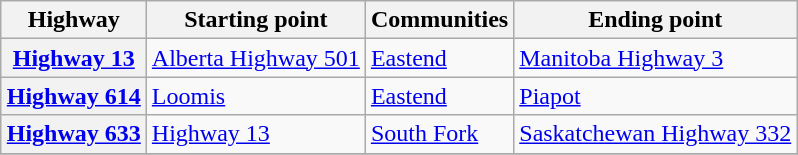<table class="wikitable"  style="margin:0 auto; line-height:normal;">
<tr>
<th>Highway</th>
<th>Starting point</th>
<th>Communities</th>
<th>Ending point</th>
</tr>
<tr>
<th><a href='#'>Highway 13</a></th>
<td><a href='#'>Alberta Highway 501</a></td>
<td><a href='#'>Eastend</a></td>
<td><a href='#'>Manitoba Highway 3</a></td>
</tr>
<tr>
<th><a href='#'>Highway 614</a></th>
<td><a href='#'>Loomis</a></td>
<td><a href='#'>Eastend</a></td>
<td><a href='#'>Piapot</a></td>
</tr>
<tr>
<th><a href='#'>Highway 633</a></th>
<td><a href='#'>Highway 13</a></td>
<td><a href='#'>South Fork</a></td>
<td><a href='#'>Saskatchewan Highway 332</a></td>
</tr>
<tr>
</tr>
</table>
